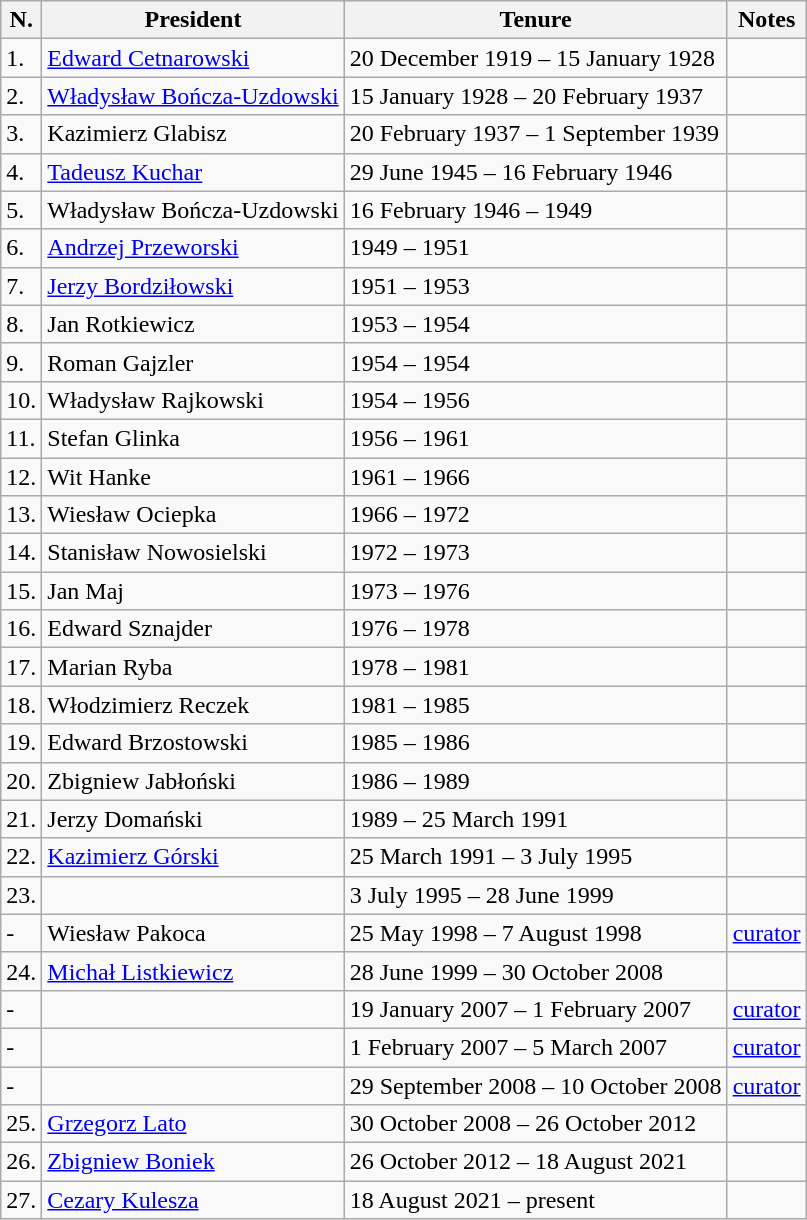<table class="wikitable">
<tr>
<th>N.</th>
<th>President</th>
<th>Tenure</th>
<th>Notes</th>
</tr>
<tr>
<td>1.</td>
<td><a href='#'>Edward Cetnarowski</a></td>
<td>20 December 1919 – 15 January 1928</td>
<td></td>
</tr>
<tr>
<td>2.</td>
<td><a href='#'>Władysław Bończa-Uzdowski</a></td>
<td>15 January 1928 – 20 February 1937</td>
<td></td>
</tr>
<tr>
<td>3.</td>
<td>Kazimierz Glabisz</td>
<td>20 February 1937 – 1 September 1939</td>
<td></td>
</tr>
<tr>
<td>4.</td>
<td><a href='#'>Tadeusz Kuchar</a></td>
<td>29 June 1945 – 16 February 1946</td>
<td></td>
</tr>
<tr>
<td>5.</td>
<td>Władysław Bończa-Uzdowski</td>
<td>16 February 1946 – 1949</td>
<td></td>
</tr>
<tr>
<td>6.</td>
<td><a href='#'>Andrzej Przeworski</a></td>
<td>1949 – 1951</td>
<td></td>
</tr>
<tr>
<td>7.</td>
<td><a href='#'>Jerzy Bordziłowski</a></td>
<td>1951 – 1953</td>
<td></td>
</tr>
<tr>
<td>8.</td>
<td>Jan Rotkiewicz</td>
<td>1953 – 1954</td>
<td></td>
</tr>
<tr>
<td>9.</td>
<td>Roman Gajzler</td>
<td>1954 – 1954</td>
<td></td>
</tr>
<tr>
<td>10.</td>
<td>Władysław Rajkowski</td>
<td>1954 – 1956</td>
<td></td>
</tr>
<tr>
<td>11.</td>
<td>Stefan Glinka</td>
<td>1956 – 1961</td>
<td></td>
</tr>
<tr>
<td>12.</td>
<td>Wit Hanke</td>
<td>1961 – 1966</td>
<td></td>
</tr>
<tr>
<td>13.</td>
<td>Wiesław Ociepka</td>
<td>1966 – 1972</td>
<td></td>
</tr>
<tr>
<td>14.</td>
<td>Stanisław Nowosielski</td>
<td>1972 – 1973</td>
<td></td>
</tr>
<tr>
<td>15.</td>
<td>Jan Maj</td>
<td>1973 – 1976</td>
<td></td>
</tr>
<tr>
<td>16.</td>
<td>Edward Sznajder</td>
<td>1976 – 1978</td>
<td></td>
</tr>
<tr>
<td>17.</td>
<td>Marian Ryba</td>
<td>1978 – 1981</td>
<td></td>
</tr>
<tr>
<td>18.</td>
<td>Włodzimierz Reczek</td>
<td>1981 – 1985</td>
<td></td>
</tr>
<tr>
<td>19.</td>
<td>Edward Brzostowski</td>
<td>1985 – 1986</td>
<td></td>
</tr>
<tr>
<td>20.</td>
<td>Zbigniew Jabłoński</td>
<td>1986 – 1989</td>
<td></td>
</tr>
<tr>
<td>21.</td>
<td>Jerzy Domański</td>
<td>1989 – 25 March 1991</td>
<td></td>
</tr>
<tr>
<td>22.</td>
<td><a href='#'>Kazimierz Górski</a></td>
<td>25 March 1991 – 3 July 1995</td>
<td></td>
</tr>
<tr>
<td>23.</td>
<td></td>
<td>3 July 1995 – 28 June 1999</td>
<td></td>
</tr>
<tr>
<td>-</td>
<td>Wiesław Pakoca</td>
<td>25 May 1998 – 7 August 1998</td>
<td><a href='#'>curator</a></td>
</tr>
<tr>
<td>24.</td>
<td><a href='#'>Michał Listkiewicz</a></td>
<td>28 June 1999 – 30 October 2008</td>
<td></td>
</tr>
<tr>
<td>-</td>
<td></td>
<td>19 January 2007 – 1 February 2007</td>
<td><a href='#'>curator</a></td>
</tr>
<tr>
<td>-</td>
<td></td>
<td>1 February 2007 – 5 March 2007</td>
<td><a href='#'>curator</a></td>
</tr>
<tr>
<td>-</td>
<td></td>
<td>29 September 2008 – 10 October 2008</td>
<td><a href='#'>curator</a></td>
</tr>
<tr>
<td>25.</td>
<td><a href='#'>Grzegorz Lato</a></td>
<td>30 October 2008 – 26 October 2012</td>
<td></td>
</tr>
<tr>
<td>26.</td>
<td><a href='#'>Zbigniew Boniek</a></td>
<td>26 October 2012 – 18 August 2021</td>
<td></td>
</tr>
<tr>
<td>27.</td>
<td><a href='#'>Cezary Kulesza</a></td>
<td>18 August 2021 – present</td>
<td></td>
</tr>
</table>
